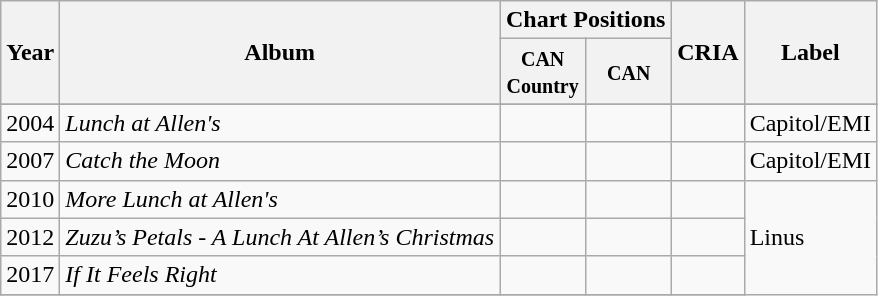<table class="wikitable">
<tr>
<th rowspan="2">Year</th>
<th rowspan="2">Album</th>
<th colspan="2">Chart Positions</th>
<th rowspan="2">CRIA</th>
<th rowspan="2">Label</th>
</tr>
<tr>
<th width="50"><small>CAN Country</small></th>
<th width="50"><small>CAN</small></th>
</tr>
<tr>
</tr>
<tr>
<td>2004</td>
<td><em>Lunch at Allen's</em></td>
<td></td>
<td></td>
<td></td>
<td rowspan="1">Capitol/EMI</td>
</tr>
<tr>
<td>2007</td>
<td><em>Catch the Moon</em></td>
<td></td>
<td></td>
<td></td>
<td rowspan="1">Capitol/EMI</td>
</tr>
<tr>
<td>2010</td>
<td><em>More Lunch at Allen's</em></td>
<td></td>
<td></td>
<td></td>
<td rowspan="4">Linus</td>
</tr>
<tr>
<td>2012</td>
<td><em>Zuzu’s Petals - A Lunch At Allen’s Christmas</em></td>
<td></td>
<td></td>
<td></td>
</tr>
<tr>
<td>2017</td>
<td><em>If It Feels Right</em></td>
<td></td>
<td></td>
<td></td>
</tr>
<tr>
</tr>
</table>
